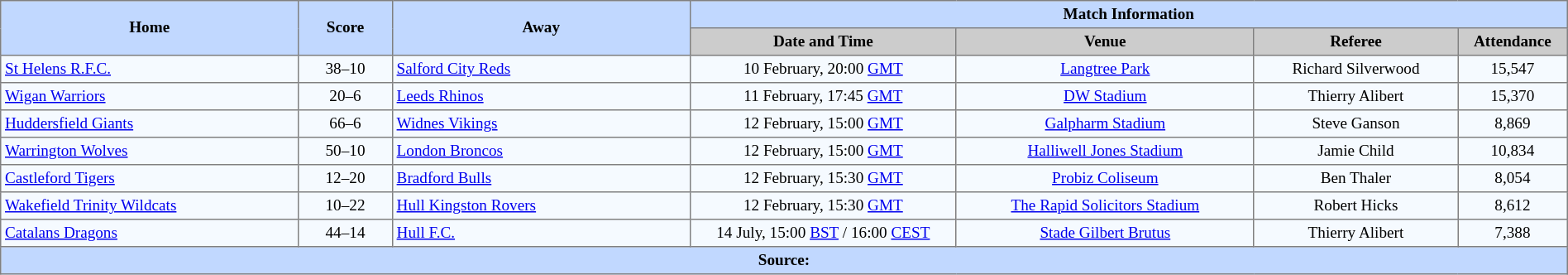<table border=1 style="border-collapse:collapse; font-size:80%; text-align:center;" cellpadding=3 cellspacing=0 width=100%>
<tr bgcolor=#C1D8FF>
<th rowspan=2 width=19%>Home</th>
<th rowspan=2 width=6%>Score</th>
<th rowspan=2 width=19%>Away</th>
<th colspan=6>Match Information</th>
</tr>
<tr bgcolor=#CCCCCC>
<th width=17%>Date and Time</th>
<th width=19%>Venue</th>
<th width=13%>Referee</th>
<th width=7%>Attendance</th>
</tr>
<tr bgcolor=#F5FAFF>
<td align=left> <a href='#'>St Helens R.F.C.</a></td>
<td>38–10</td>
<td align=left> <a href='#'>Salford City Reds</a></td>
<td>10 February, 20:00 <a href='#'>GMT</a></td>
<td><a href='#'>Langtree Park</a></td>
<td>Richard Silverwood</td>
<td>15,547</td>
</tr>
<tr bgcolor=#F5FAFF>
<td align=left> <a href='#'>Wigan Warriors</a></td>
<td>20–6</td>
<td align=left> <a href='#'>Leeds Rhinos</a></td>
<td>11 February, 17:45 <a href='#'>GMT</a></td>
<td><a href='#'>DW Stadium</a></td>
<td>Thierry Alibert</td>
<td>15,370</td>
</tr>
<tr bgcolor=#F5FAFF>
<td align=left> <a href='#'>Huddersfield Giants</a></td>
<td>66–6</td>
<td align=left> <a href='#'>Widnes Vikings</a></td>
<td>12 February, 15:00 <a href='#'>GMT</a></td>
<td><a href='#'>Galpharm Stadium</a></td>
<td>Steve Ganson</td>
<td>8,869</td>
</tr>
<tr bgcolor=#F5FAFF>
<td align=left> <a href='#'>Warrington Wolves</a></td>
<td>50–10</td>
<td align=left> <a href='#'>London Broncos</a></td>
<td>12 February, 15:00 <a href='#'>GMT</a></td>
<td><a href='#'>Halliwell Jones Stadium</a></td>
<td>Jamie Child</td>
<td>10,834</td>
</tr>
<tr bgcolor=#F5FAFF>
<td align=left> <a href='#'>Castleford Tigers</a></td>
<td>12–20</td>
<td align=left> <a href='#'>Bradford Bulls</a></td>
<td>12 February, 15:30 <a href='#'>GMT</a></td>
<td><a href='#'>Probiz Coliseum</a></td>
<td>Ben Thaler</td>
<td>8,054</td>
</tr>
<tr bgcolor=#F5FAFF>
<td align=left> <a href='#'>Wakefield Trinity Wildcats</a></td>
<td>10–22</td>
<td align=left> <a href='#'>Hull Kingston Rovers</a></td>
<td>12 February, 15:30 <a href='#'>GMT</a></td>
<td><a href='#'>The Rapid Solicitors Stadium</a></td>
<td>Robert Hicks</td>
<td>8,612</td>
</tr>
<tr bgcolor=#F5FAFF>
<td align=left> <a href='#'>Catalans Dragons</a></td>
<td>44–14</td>
<td align=left> <a href='#'>Hull F.C.</a></td>
<td>14 July, 15:00 <a href='#'>BST</a> / 16:00 <a href='#'>CEST</a></td>
<td><a href='#'>Stade Gilbert Brutus</a></td>
<td>Thierry Alibert</td>
<td>7,388</td>
</tr>
<tr bgcolor=#C1D8FF>
<th colspan=12>Source:</th>
</tr>
</table>
